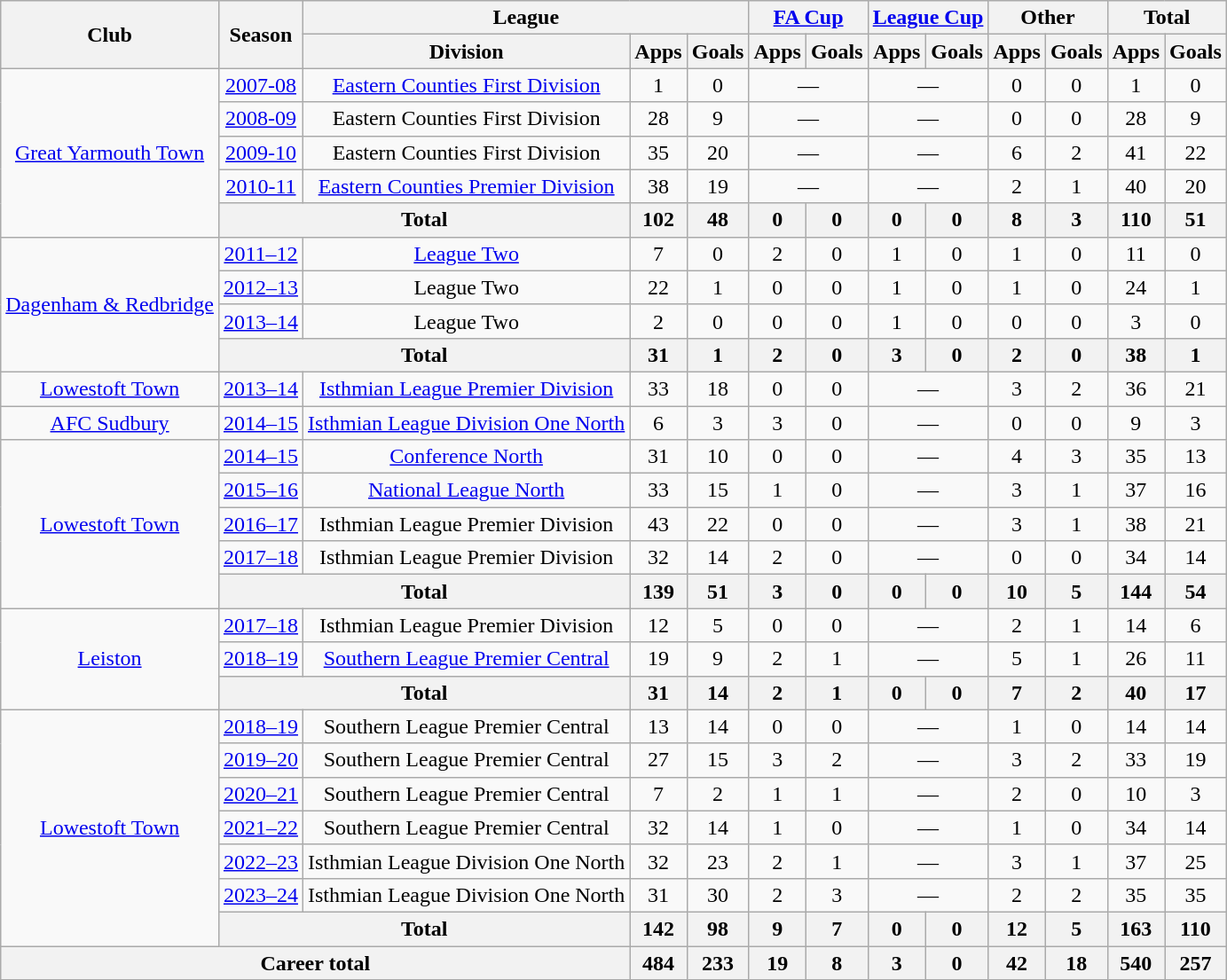<table class="wikitable" style="text-align:center">
<tr>
<th rowspan="2">Club</th>
<th rowspan="2">Season</th>
<th colspan="3">League</th>
<th colspan="2"><a href='#'>FA Cup</a></th>
<th colspan="2"><a href='#'>League Cup</a></th>
<th colspan="2">Other</th>
<th colspan="2">Total</th>
</tr>
<tr>
<th>Division</th>
<th>Apps</th>
<th>Goals</th>
<th>Apps</th>
<th>Goals</th>
<th>Apps</th>
<th>Goals</th>
<th>Apps</th>
<th>Goals</th>
<th>Apps</th>
<th>Goals</th>
</tr>
<tr>
<td rowspan="5"><a href='#'>Great Yarmouth Town</a></td>
<td><a href='#'>2007-08</a></td>
<td><a href='#'>Eastern Counties First Division</a></td>
<td>1</td>
<td>0</td>
<td colspan="2">—</td>
<td colspan="2">—</td>
<td>0</td>
<td>0</td>
<td>1</td>
<td>0</td>
</tr>
<tr>
<td><a href='#'>2008-09</a></td>
<td>Eastern Counties First Division</td>
<td>28</td>
<td>9</td>
<td colspan="2">—</td>
<td colspan="2">—</td>
<td>0</td>
<td>0</td>
<td>28</td>
<td>9</td>
</tr>
<tr>
<td><a href='#'>2009-10</a></td>
<td>Eastern Counties First Division</td>
<td>35</td>
<td>20</td>
<td colspan="2">—</td>
<td colspan="2">—</td>
<td>6</td>
<td>2</td>
<td>41</td>
<td>22</td>
</tr>
<tr>
<td><a href='#'>2010-11</a></td>
<td><a href='#'>Eastern Counties Premier Division</a></td>
<td>38</td>
<td>19</td>
<td colspan="2">—</td>
<td colspan="2">—</td>
<td>2</td>
<td>1</td>
<td>40</td>
<td>20</td>
</tr>
<tr>
<th colspan="2">Total</th>
<th>102</th>
<th>48</th>
<th>0</th>
<th>0</th>
<th>0</th>
<th>0</th>
<th>8</th>
<th>3</th>
<th>110</th>
<th>51</th>
</tr>
<tr>
<td rowspan="4"><a href='#'>Dagenham & Redbridge</a></td>
<td><a href='#'>2011–12</a></td>
<td><a href='#'>League Two</a></td>
<td>7</td>
<td>0</td>
<td>2</td>
<td>0</td>
<td>1</td>
<td>0</td>
<td>1</td>
<td>0</td>
<td>11</td>
<td>0</td>
</tr>
<tr>
<td><a href='#'>2012–13</a></td>
<td>League Two</td>
<td>22</td>
<td>1</td>
<td>0</td>
<td>0</td>
<td>1</td>
<td>0</td>
<td>1</td>
<td>0</td>
<td>24</td>
<td>1</td>
</tr>
<tr>
<td><a href='#'>2013–14</a></td>
<td>League Two</td>
<td>2</td>
<td>0</td>
<td>0</td>
<td>0</td>
<td>1</td>
<td>0</td>
<td>0</td>
<td>0</td>
<td>3</td>
<td>0</td>
</tr>
<tr>
<th colspan="2">Total</th>
<th>31</th>
<th>1</th>
<th>2</th>
<th>0</th>
<th>3</th>
<th>0</th>
<th>2</th>
<th>0</th>
<th>38</th>
<th>1</th>
</tr>
<tr>
<td><a href='#'>Lowestoft Town</a></td>
<td><a href='#'>2013–14</a></td>
<td><a href='#'>Isthmian League Premier Division</a></td>
<td>33</td>
<td>18</td>
<td>0</td>
<td>0</td>
<td colspan="2">—</td>
<td>3</td>
<td>2</td>
<td>36</td>
<td>21</td>
</tr>
<tr>
<td><a href='#'>AFC Sudbury</a></td>
<td><a href='#'>2014–15</a></td>
<td><a href='#'>Isthmian League Division One North</a></td>
<td>6</td>
<td>3</td>
<td>3</td>
<td>0</td>
<td colspan="2">—</td>
<td>0</td>
<td>0</td>
<td>9</td>
<td>3</td>
</tr>
<tr>
<td rowspan="5"><a href='#'>Lowestoft Town</a></td>
<td><a href='#'>2014–15</a></td>
<td><a href='#'>Conference North</a></td>
<td>31</td>
<td>10</td>
<td>0</td>
<td>0</td>
<td colspan="2">—</td>
<td>4</td>
<td>3</td>
<td>35</td>
<td>13</td>
</tr>
<tr>
<td><a href='#'>2015–16</a></td>
<td><a href='#'>National League North</a></td>
<td>33</td>
<td>15</td>
<td>1</td>
<td>0</td>
<td colspan="2">—</td>
<td>3</td>
<td>1</td>
<td>37</td>
<td>16</td>
</tr>
<tr>
<td><a href='#'>2016–17</a></td>
<td>Isthmian League Premier Division</td>
<td>43</td>
<td>22</td>
<td>0</td>
<td>0</td>
<td colspan="2">—</td>
<td>3</td>
<td>1</td>
<td>38</td>
<td>21</td>
</tr>
<tr>
<td><a href='#'>2017–18</a></td>
<td>Isthmian League Premier Division</td>
<td>32</td>
<td>14</td>
<td>2</td>
<td>0</td>
<td colspan="2">—</td>
<td>0</td>
<td>0</td>
<td>34</td>
<td>14</td>
</tr>
<tr>
<th colspan="2">Total</th>
<th>139</th>
<th>51</th>
<th>3</th>
<th>0</th>
<th>0</th>
<th>0</th>
<th>10</th>
<th>5</th>
<th>144</th>
<th>54</th>
</tr>
<tr>
<td rowspan="3"><a href='#'>Leiston</a></td>
<td><a href='#'>2017–18</a></td>
<td>Isthmian League Premier Division</td>
<td>12</td>
<td>5</td>
<td>0</td>
<td>0</td>
<td colspan="2">—</td>
<td>2</td>
<td>1</td>
<td>14</td>
<td>6</td>
</tr>
<tr>
<td><a href='#'>2018–19</a></td>
<td><a href='#'>Southern League Premier Central</a></td>
<td>19</td>
<td>9</td>
<td>2</td>
<td>1</td>
<td colspan="2">—</td>
<td>5</td>
<td>1</td>
<td>26</td>
<td>11</td>
</tr>
<tr>
<th colspan="2">Total</th>
<th>31</th>
<th>14</th>
<th>2</th>
<th>1</th>
<th>0</th>
<th>0</th>
<th>7</th>
<th>2</th>
<th>40</th>
<th>17</th>
</tr>
<tr>
<td rowspan="7"><a href='#'>Lowestoft Town</a></td>
<td><a href='#'>2018–19</a></td>
<td>Southern League Premier Central</td>
<td>13</td>
<td>14</td>
<td>0</td>
<td>0</td>
<td colspan="2">—</td>
<td>1</td>
<td>0</td>
<td>14</td>
<td>14</td>
</tr>
<tr>
<td><a href='#'>2019–20</a></td>
<td>Southern League Premier Central</td>
<td>27</td>
<td>15</td>
<td>3</td>
<td>2</td>
<td colspan="2">—</td>
<td>3</td>
<td>2</td>
<td>33</td>
<td>19</td>
</tr>
<tr>
<td><a href='#'>2020–21</a></td>
<td>Southern League Premier Central</td>
<td>7</td>
<td>2</td>
<td>1</td>
<td>1</td>
<td colspan="2">—</td>
<td>2</td>
<td>0</td>
<td>10</td>
<td>3</td>
</tr>
<tr>
<td><a href='#'>2021–22</a></td>
<td>Southern League Premier Central</td>
<td>32</td>
<td>14</td>
<td>1</td>
<td>0</td>
<td colspan="2">—</td>
<td>1</td>
<td>0</td>
<td>34</td>
<td>14</td>
</tr>
<tr>
<td><a href='#'>2022–23</a></td>
<td>Isthmian League Division One North</td>
<td>32</td>
<td>23</td>
<td>2</td>
<td>1</td>
<td colspan="2">—</td>
<td>3</td>
<td>1</td>
<td>37</td>
<td>25</td>
</tr>
<tr>
<td><a href='#'>2023–24</a></td>
<td>Isthmian League Division One North</td>
<td>31</td>
<td>30</td>
<td>2</td>
<td>3</td>
<td colspan="2">—</td>
<td>2</td>
<td>2</td>
<td>35</td>
<td>35</td>
</tr>
<tr>
<th colspan="2">Total</th>
<th>142</th>
<th>98</th>
<th>9</th>
<th>7</th>
<th>0</th>
<th>0</th>
<th>12</th>
<th>5</th>
<th>163</th>
<th>110</th>
</tr>
<tr>
<th colspan="3">Career total</th>
<th>484</th>
<th>233</th>
<th>19</th>
<th>8</th>
<th>3</th>
<th>0</th>
<th>42</th>
<th>18</th>
<th>540</th>
<th>257</th>
</tr>
</table>
